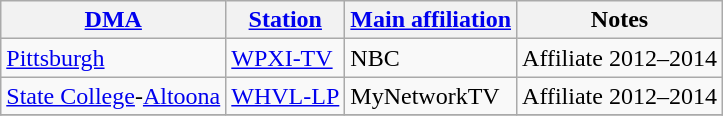<table class="wikitable">
<tr>
<th><a href='#'>DMA</a></th>
<th><a href='#'>Station</a></th>
<th><a href='#'>Main affiliation</a> <br>  </th>
<th>Notes</th>
</tr>
<tr>
<td><a href='#'>Pittsburgh</a></td>
<td><a href='#'>WPXI-TV</a></td>
<td>NBC</td>
<td>Affiliate 2012–2014</td>
</tr>
<tr>
<td><a href='#'>State College</a>-<a href='#'>Altoona</a></td>
<td><a href='#'>WHVL-LP</a></td>
<td>MyNetworkTV</td>
<td>Affiliate 2012–2014</td>
</tr>
<tr>
</tr>
</table>
